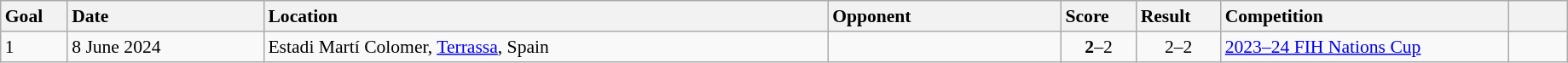<table class="wikitable sortable" style="font-size:90%" width=97%>
<tr>
<th style="width: 25px; text-align: left">Goal</th>
<th style="width: 100px; text-align: left">Date</th>
<th style="width: 300px; text-align: left">Location</th>
<th style="width: 120px; text-align: left">Opponent</th>
<th style="width: 30px; text-align: left">Score</th>
<th style="width: 30px; text-align: left">Result</th>
<th style="width: 150px; text-align: left">Competition</th>
<th style="width: 25px; text-align: left"></th>
</tr>
<tr>
<td>1</td>
<td>8 June 2024</td>
<td>Estadi Martí Colomer, <a href='#'>Terrassa</a>, Spain</td>
<td></td>
<td align="center"><strong>2</strong>–2</td>
<td align="center">2–2</td>
<td><a href='#'>2023–24 FIH Nations Cup</a></td>
<td></td>
</tr>
</table>
